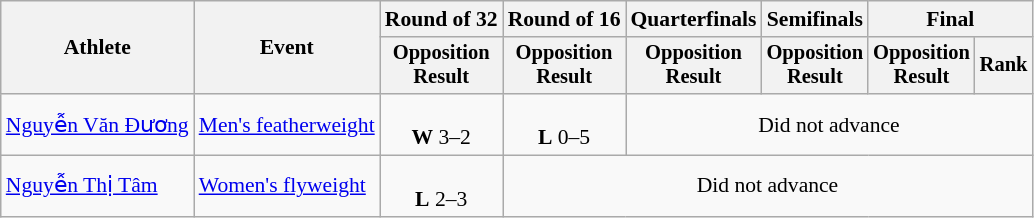<table class="wikitable" style="font-size:90%">
<tr>
<th rowspan="2">Athlete</th>
<th rowspan="2">Event</th>
<th>Round of 32</th>
<th>Round of 16</th>
<th>Quarterfinals</th>
<th>Semifinals</th>
<th colspan=2>Final</th>
</tr>
<tr style="font-size:95%">
<th>Opposition<br>Result</th>
<th>Opposition<br>Result</th>
<th>Opposition<br>Result</th>
<th>Opposition<br>Result</th>
<th>Opposition<br>Result</th>
<th>Rank</th>
</tr>
<tr align=center>
<td align=left><a href='#'>Nguyễn Văn Đương</a></td>
<td align=left><a href='#'>Men's featherweight</a></td>
<td><br><strong>W</strong> 3–2</td>
<td><br><strong>L</strong> 0–5</td>
<td colspan=4>Did not advance</td>
</tr>
<tr align=center>
<td align=left><a href='#'>Nguyễn Thị Tâm</a></td>
<td align=left><a href='#'>Women's flyweight</a></td>
<td><br><strong>L</strong> 2–3</td>
<td colspan=5>Did not advance</td>
</tr>
</table>
